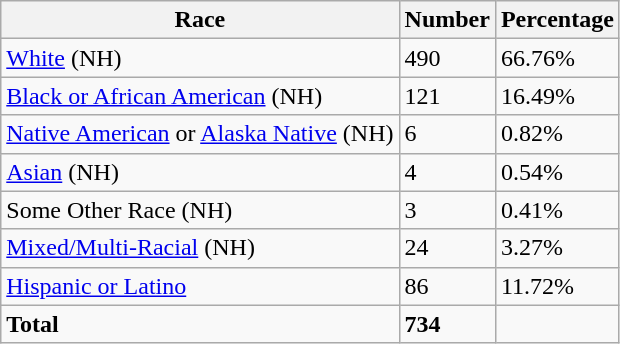<table class="wikitable">
<tr>
<th>Race</th>
<th>Number</th>
<th>Percentage</th>
</tr>
<tr>
<td><a href='#'>White</a> (NH)</td>
<td>490</td>
<td>66.76%</td>
</tr>
<tr>
<td><a href='#'>Black or African American</a> (NH)</td>
<td>121</td>
<td>16.49%</td>
</tr>
<tr>
<td><a href='#'>Native American</a> or <a href='#'>Alaska Native</a> (NH)</td>
<td>6</td>
<td>0.82%</td>
</tr>
<tr>
<td><a href='#'>Asian</a> (NH)</td>
<td>4</td>
<td>0.54%</td>
</tr>
<tr>
<td>Some Other Race (NH)</td>
<td>3</td>
<td>0.41%</td>
</tr>
<tr>
<td><a href='#'>Mixed/Multi-Racial</a> (NH)</td>
<td>24</td>
<td>3.27%</td>
</tr>
<tr>
<td><a href='#'>Hispanic or Latino</a></td>
<td>86</td>
<td>11.72%</td>
</tr>
<tr>
<td><strong>Total</strong></td>
<td><strong>734</strong></td>
<td></td>
</tr>
</table>
